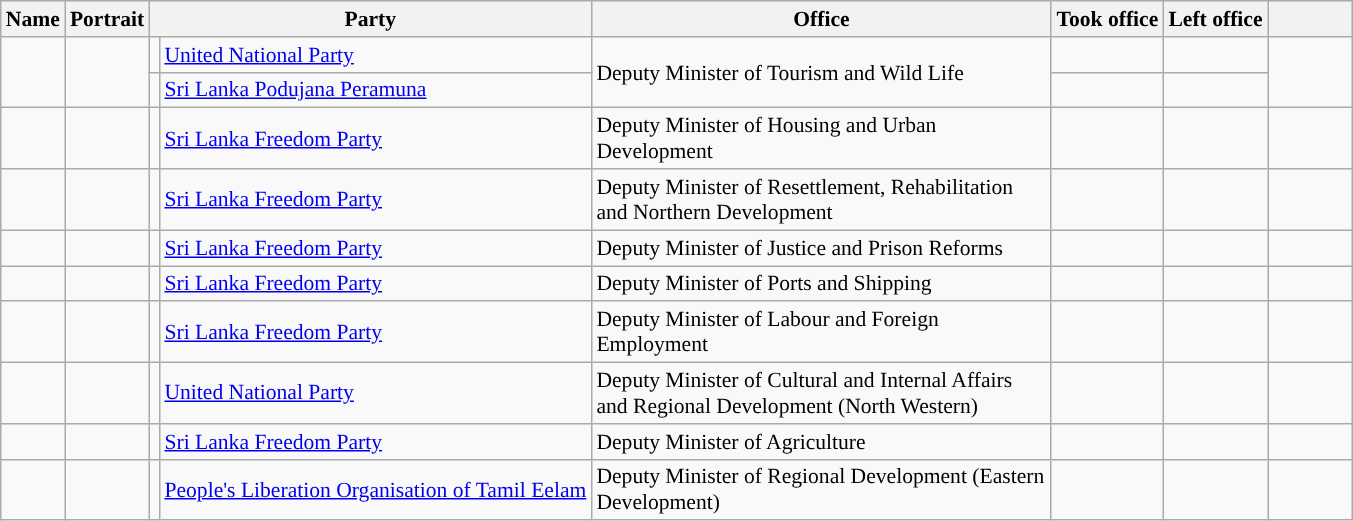<table class="wikitable plainrowheaders sortable" style="font-size:90%; text-align:left;">
<tr>
<th scope=col>Name</th>
<th scope=col class=unsortable>Portrait</th>
<th scope=col colspan="2">Party</th>
<th scope=col width=300px>Office</th>
<th scope=col>Took office</th>
<th scope=col>Left office</th>
<th scope=col width=50px class=unsortable></th>
</tr>
<tr>
<td rowspan=2></td>
<td align=center rowspan=2></td>
<td !align="center" style="background:"></td>
<td><a href='#'>United National Party</a></td>
<td rowspan=2>Deputy Minister of Tourism and Wild Life</td>
<td align=center></td>
<td align=center></td>
<td align=center rowspan=2></td>
</tr>
<tr>
<td !align="center" style="background:"></td>
<td><a href='#'>Sri Lanka Podujana Peramuna</a></td>
<td align=center></td>
<td align=center></td>
</tr>
<tr>
<td></td>
<td align=center></td>
<td !align="center" style="background:"></td>
<td><a href='#'>Sri Lanka Freedom Party</a></td>
<td>Deputy Minister of Housing and Urban Development</td>
<td align=center></td>
<td align=center></td>
<td align=center></td>
</tr>
<tr>
<td></td>
<td align=center></td>
<td !align="center" style="background:"></td>
<td><a href='#'>Sri Lanka Freedom Party</a></td>
<td>Deputy Minister of Resettlement, Rehabilitation and Northern Development</td>
<td align=center></td>
<td align=center></td>
<td align=center></td>
</tr>
<tr>
<td></td>
<td align=center></td>
<td !align="center" style="background:"></td>
<td><a href='#'>Sri Lanka Freedom Party</a></td>
<td>Deputy Minister of Justice and Prison Reforms</td>
<td align=center></td>
<td align=center></td>
<td align=center></td>
</tr>
<tr>
<td></td>
<td align=center></td>
<td !align="center" style="background:"></td>
<td><a href='#'>Sri Lanka Freedom Party</a></td>
<td>Deputy Minister of Ports and Shipping</td>
<td align=center></td>
<td align=center></td>
<td align=center></td>
</tr>
<tr>
<td></td>
<td></td>
<td !align="center" style="background:"></td>
<td><a href='#'>Sri Lanka Freedom Party</a></td>
<td>Deputy Minister of Labour and Foreign Employment</td>
<td align=center></td>
<td align=center></td>
<td align=center></td>
</tr>
<tr>
<td></td>
<td align=center></td>
<td !align="center" style="background:"></td>
<td><a href='#'>United National Party</a></td>
<td>Deputy Minister of Cultural and Internal Affairs and Regional Development (North Western)</td>
<td align=center></td>
<td align=center></td>
<td align=center></td>
</tr>
<tr>
<td></td>
<td align=center></td>
<td !align="center" style="background:"></td>
<td><a href='#'>Sri Lanka Freedom Party</a></td>
<td>Deputy Minister of Agriculture</td>
<td align=center></td>
<td align=center></td>
<td align=center></td>
</tr>
<tr>
<td></td>
<td align=center></td>
<td !align="center" style="background:"></td>
<td><a href='#'>People's Liberation Organisation of Tamil Eelam</a></td>
<td>Deputy Minister of Regional Development (Eastern Development)</td>
<td align=center></td>
<td align=center></td>
<td align=center></td>
</tr>
</table>
